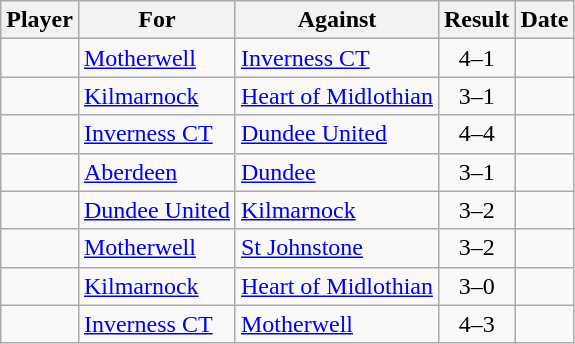<table class="wikitable sortable">
<tr>
<th>Player</th>
<th>For</th>
<th>Against</th>
<th style="text-align:center">Result</th>
<th>Date</th>
</tr>
<tr>
<td> </td>
<td><a href='#'>Motherwell</a></td>
<td><a href='#'>Inverness CT</a></td>
<td style="text-align:center;">4–1</td>
<td></td>
</tr>
<tr>
<td> </td>
<td><a href='#'>Kilmarnock</a></td>
<td><a href='#'>Heart of Midlothian</a></td>
<td style="text-align:center;">3–1</td>
<td></td>
</tr>
<tr>
<td> </td>
<td><a href='#'>Inverness CT</a></td>
<td><a href='#'>Dundee United</a></td>
<td style="text-align:center;">4–4</td>
<td></td>
</tr>
<tr>
<td> </td>
<td><a href='#'>Aberdeen</a></td>
<td><a href='#'>Dundee</a></td>
<td style="text-align:center;">3–1</td>
<td></td>
</tr>
<tr>
<td> </td>
<td><a href='#'>Dundee United</a></td>
<td><a href='#'>Kilmarnock</a></td>
<td style="text-align:center;">3–2</td>
<td></td>
</tr>
<tr>
<td> </td>
<td><a href='#'>Motherwell</a></td>
<td><a href='#'>St Johnstone</a></td>
<td style="text-align:center;">3–2</td>
<td></td>
</tr>
<tr>
<td> </td>
<td><a href='#'>Kilmarnock</a></td>
<td><a href='#'>Heart of Midlothian</a></td>
<td style="text-align:center;">3–0</td>
<td></td>
</tr>
<tr>
<td> </td>
<td><a href='#'>Inverness CT</a></td>
<td><a href='#'>Motherwell</a></td>
<td style="text-align:center;">4–3</td>
<td></td>
</tr>
</table>
